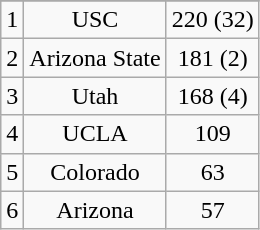<table class="wikitable" style="display: inline-table;">
<tr align="center">
</tr>
<tr align="center">
<td>1</td>
<td>USC</td>
<td>220 (32)</td>
</tr>
<tr align="center">
<td>2</td>
<td>Arizona State</td>
<td>181 (2)</td>
</tr>
<tr align="center">
<td>3</td>
<td>Utah</td>
<td>168 (4)</td>
</tr>
<tr align="center">
<td>4</td>
<td>UCLA</td>
<td>109</td>
</tr>
<tr align="center">
<td>5</td>
<td>Colorado</td>
<td>63</td>
</tr>
<tr align="center">
<td>6</td>
<td>Arizona</td>
<td>57</td>
</tr>
</table>
